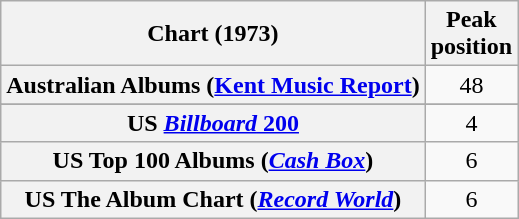<table class="wikitable sortable plainrowheaders" style="text-align:center">
<tr>
<th scope="col">Chart (1973)</th>
<th scope="col">Peak<br>position</th>
</tr>
<tr>
<th scope="row">Australian Albums (<a href='#'>Kent Music Report</a>)</th>
<td>48</td>
</tr>
<tr>
</tr>
<tr>
<th scope="row">US <a href='#'><em>Billboard</em> 200</a></th>
<td>4</td>
</tr>
<tr>
<th scope="row">US Top 100 Albums (<em><a href='#'>Cash Box</a></em>)</th>
<td>6</td>
</tr>
<tr>
<th scope="row">US The Album Chart (<em><a href='#'>Record World</a></em>)</th>
<td>6</td>
</tr>
</table>
